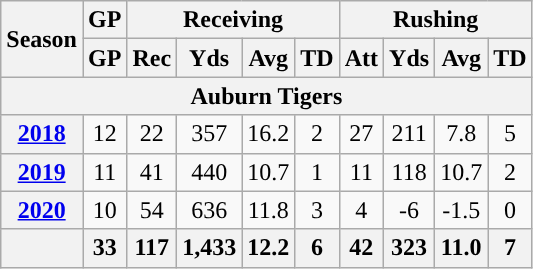<table class="wikitable" style="text-align: center;">
<tr>
<th rowspan="2">Season</th>
<th colspan="1">GP</th>
<th colspan="4">Receiving</th>
<th colspan="5">Rushing</th>
</tr>
<tr>
<th>GP</th>
<th>Rec</th>
<th>Yds</th>
<th>Avg</th>
<th>TD</th>
<th>Att</th>
<th>Yds</th>
<th>Avg</th>
<th>TD</th>
</tr>
<tr>
<th colspan="16">Auburn Tigers</th>
</tr>
<tr>
<th><a href='#'>2018</a></th>
<td>12</td>
<td>22</td>
<td>357</td>
<td>16.2</td>
<td>2</td>
<td>27</td>
<td>211</td>
<td>7.8</td>
<td>5</td>
</tr>
<tr>
<th><a href='#'>2019</a></th>
<td>11</td>
<td>41</td>
<td>440</td>
<td>10.7</td>
<td>1</td>
<td>11</td>
<td>118</td>
<td>10.7</td>
<td>2</td>
</tr>
<tr>
<th><a href='#'>2020</a></th>
<td>10</td>
<td>54</td>
<td>636</td>
<td>11.8</td>
<td>3</td>
<td>4</td>
<td>-6</td>
<td>-1.5</td>
<td>0</td>
</tr>
<tr>
<th colspan="1"></th>
<th>33</th>
<th>117</th>
<th>1,433</th>
<th>12.2</th>
<th>6</th>
<th>42</th>
<th>323</th>
<th>11.0</th>
<th>7</th>
</tr>
</table>
